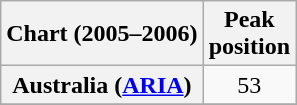<table class="wikitable sortable plainrowheaders">
<tr>
<th>Chart (2005–2006)</th>
<th>Peak<br>position</th>
</tr>
<tr>
<th scope="row">Australia (<a href='#'>ARIA</a>)</th>
<td align="center">53</td>
</tr>
<tr>
</tr>
<tr>
</tr>
<tr>
</tr>
<tr>
</tr>
<tr>
</tr>
<tr>
</tr>
<tr>
</tr>
<tr>
</tr>
<tr>
</tr>
<tr>
</tr>
</table>
